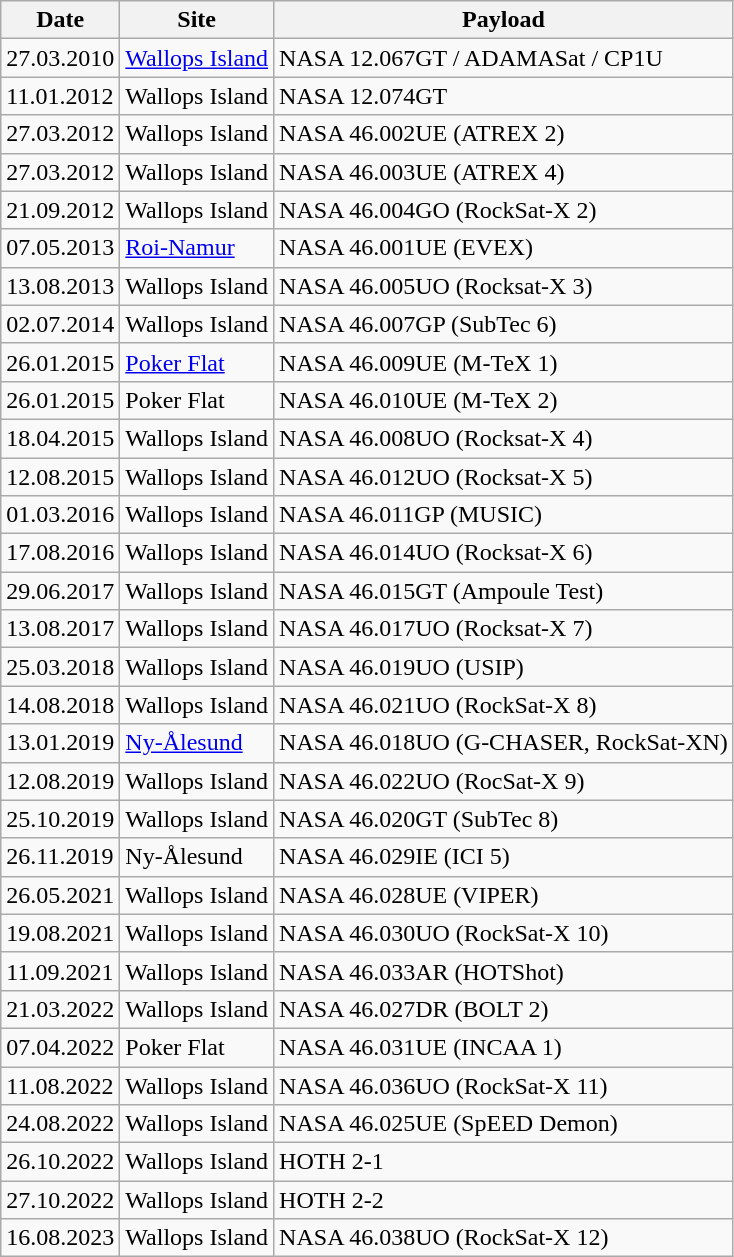<table class="wikitable sortable">
<tr>
<th>Date</th>
<th>Site</th>
<th>Payload</th>
</tr>
<tr>
<td>27.03.2010</td>
<td><a href='#'>Wallops Island</a></td>
<td>NASA 12.067GT / ADAMASat / CP1U</td>
</tr>
<tr>
<td>11.01.2012</td>
<td>Wallops Island</td>
<td>NASA 12.074GT</td>
</tr>
<tr>
<td>27.03.2012</td>
<td>Wallops Island</td>
<td>NASA 46.002UE (ATREX 2)</td>
</tr>
<tr>
<td>27.03.2012</td>
<td>Wallops Island</td>
<td>NASA 46.003UE (ATREX 4)</td>
</tr>
<tr>
<td>21.09.2012</td>
<td>Wallops Island</td>
<td>NASA 46.004GO (RockSat-X 2)</td>
</tr>
<tr>
<td>07.05.2013</td>
<td><a href='#'>Roi-Namur</a></td>
<td>NASA 46.001UE (EVEX)</td>
</tr>
<tr>
<td>13.08.2013</td>
<td>Wallops Island</td>
<td>NASA 46.005UO (Rocksat-X 3)</td>
</tr>
<tr>
<td>02.07.2014</td>
<td>Wallops Island</td>
<td>NASA 46.007GP (SubTec 6)</td>
</tr>
<tr>
<td>26.01.2015</td>
<td><a href='#'>Poker Flat</a></td>
<td>NASA 46.009UE (M-TeX 1)</td>
</tr>
<tr>
<td>26.01.2015</td>
<td>Poker Flat</td>
<td>NASA 46.010UE (M-TeX 2)</td>
</tr>
<tr>
<td>18.04.2015</td>
<td>Wallops Island</td>
<td>NASA 46.008UO (Rocksat-X 4)</td>
</tr>
<tr>
<td>12.08.2015</td>
<td>Wallops Island</td>
<td>NASA 46.012UO (Rocksat-X 5)</td>
</tr>
<tr>
<td>01.03.2016</td>
<td>Wallops Island</td>
<td>NASA 46.011GP (MUSIC)</td>
</tr>
<tr>
<td>17.08.2016</td>
<td>Wallops Island</td>
<td>NASA 46.014UO (Rocksat-X 6)</td>
</tr>
<tr>
<td>29.06.2017</td>
<td>Wallops Island</td>
<td>NASA 46.015GT (Ampoule Test)</td>
</tr>
<tr>
<td>13.08.2017</td>
<td>Wallops Island</td>
<td>NASA 46.017UO (Rocksat-X 7)</td>
</tr>
<tr>
<td>25.03.2018</td>
<td>Wallops Island</td>
<td>NASA 46.019UO (USIP)</td>
</tr>
<tr>
<td>14.08.2018</td>
<td>Wallops Island</td>
<td>NASA 46.021UO (RockSat-X 8)</td>
</tr>
<tr>
<td>13.01.2019</td>
<td><a href='#'>Ny-Ålesund</a></td>
<td>NASA 46.018UO (G-CHASER, RockSat-XN)</td>
</tr>
<tr>
<td>12.08.2019</td>
<td>Wallops Island</td>
<td>NASA 46.022UO (RocSat-X 9)</td>
</tr>
<tr>
<td>25.10.2019</td>
<td>Wallops Island</td>
<td>NASA 46.020GT (SubTec 8)</td>
</tr>
<tr>
<td>26.11.2019</td>
<td>Ny-Ålesund</td>
<td>NASA 46.029IE (ICI 5)</td>
</tr>
<tr>
<td>26.05.2021</td>
<td>Wallops Island</td>
<td>NASA 46.028UE (VIPER)</td>
</tr>
<tr>
<td>19.08.2021</td>
<td>Wallops Island</td>
<td>NASA 46.030UO (RockSat-X 10)</td>
</tr>
<tr>
<td>11.09.2021</td>
<td>Wallops Island</td>
<td>NASA 46.033AR (HOTShot)</td>
</tr>
<tr>
<td>21.03.2022</td>
<td>Wallops Island</td>
<td>NASA 46.027DR (BOLT 2)</td>
</tr>
<tr>
<td>07.04.2022</td>
<td>Poker Flat</td>
<td>NASA 46.031UE (INCAA 1)</td>
</tr>
<tr>
<td>11.08.2022</td>
<td>Wallops Island</td>
<td>NASA 46.036UO (RockSat-X 11)</td>
</tr>
<tr>
<td>24.08.2022</td>
<td>Wallops Island</td>
<td>NASA 46.025UE (SpEED Demon)</td>
</tr>
<tr>
<td>26.10.2022</td>
<td>Wallops Island</td>
<td>HOTH 2-1</td>
</tr>
<tr>
<td>27.10.2022</td>
<td>Wallops Island</td>
<td>HOTH 2-2</td>
</tr>
<tr>
<td>16.08.2023</td>
<td>Wallops Island</td>
<td>NASA 46.038UO (RockSat-X 12)</td>
</tr>
</table>
